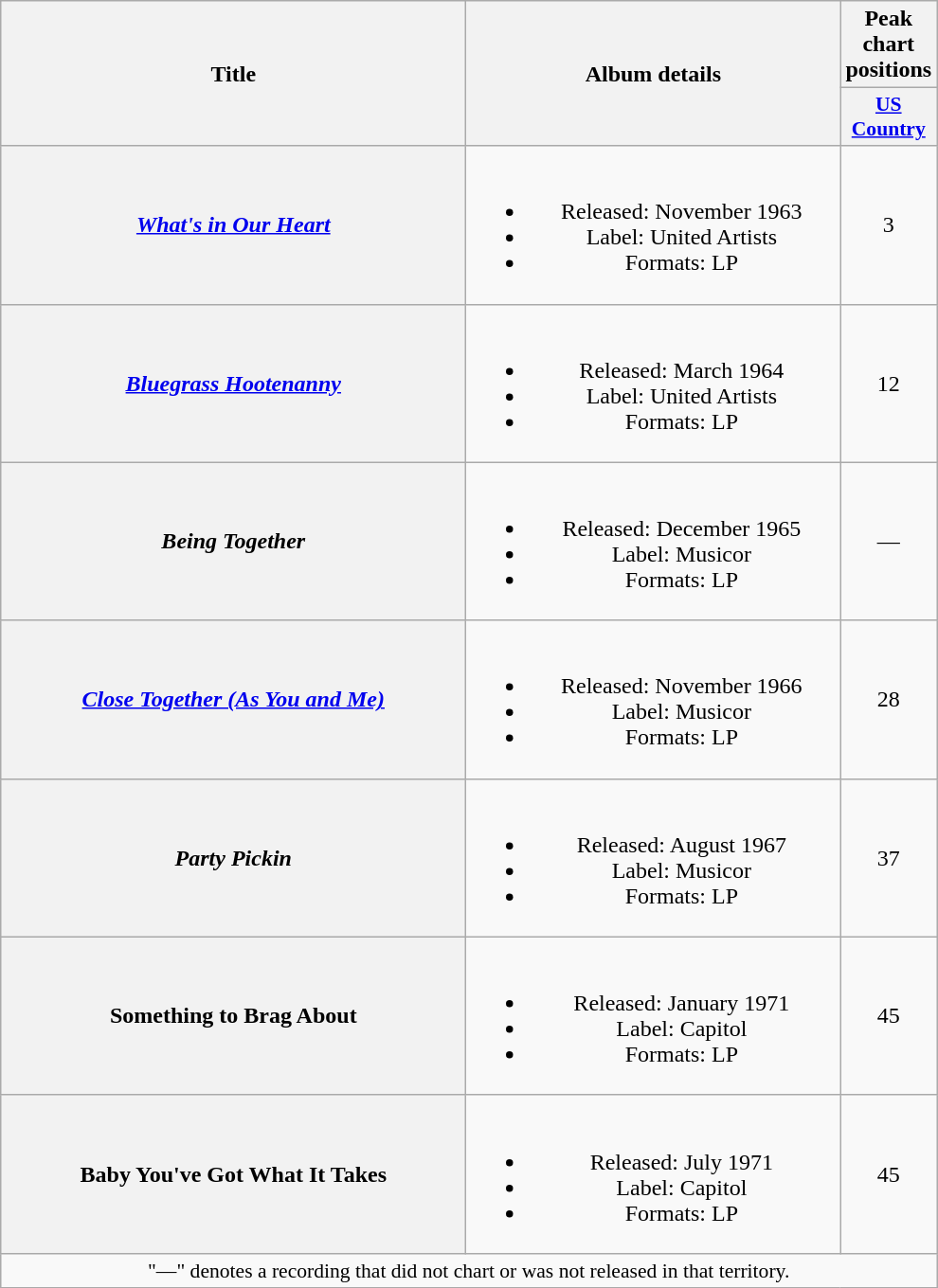<table class="wikitable plainrowheaders" style="text-align:center;" border="1">
<tr>
<th scope="col" rowspan="2" style="width:20em;">Title</th>
<th scope="col" rowspan="2" style="width:16em;">Album details</th>
<th scope="col" colspan="1">Peak<br>chart<br>positions</th>
</tr>
<tr>
<th scope="col" style="width:3em;font-size:90%;"><a href='#'>US<br>Country</a><br></th>
</tr>
<tr>
<th scope="row"><em><a href='#'>What's in Our Heart</a></em><br></th>
<td><br><ul><li>Released: November 1963</li><li>Label: United Artists</li><li>Formats: LP</li></ul></td>
<td>3</td>
</tr>
<tr>
<th scope="row"><em><a href='#'>Bluegrass Hootenanny</a></em><br></th>
<td><br><ul><li>Released: March 1964</li><li>Label: United Artists</li><li>Formats: LP</li></ul></td>
<td>12</td>
</tr>
<tr>
<th scope="row"><em>Being Together</em><br></th>
<td><br><ul><li>Released: December 1965</li><li>Label: Musicor</li><li>Formats: LP</li></ul></td>
<td>—</td>
</tr>
<tr>
<th scope="row"><em><a href='#'>Close Together (As You and Me)</a></em><br></th>
<td><br><ul><li>Released: November 1966</li><li>Label: Musicor</li><li>Formats: LP</li></ul></td>
<td>28</td>
</tr>
<tr>
<th scope="row"><em>Party Pickin<strong><br></th>
<td><br><ul><li>Released: August 1967</li><li>Label: Musicor</li><li>Formats: LP</li></ul></td>
<td>37</td>
</tr>
<tr>
<th scope="row"></em>Something to Brag About<em><br></th>
<td><br><ul><li>Released: January 1971</li><li>Label: Capitol</li><li>Formats: LP</li></ul></td>
<td>45</td>
</tr>
<tr>
<th scope="row"></em>Baby You've Got What It Takes<em><br></th>
<td><br><ul><li>Released: July 1971</li><li>Label: Capitol</li><li>Formats: LP</li></ul></td>
<td>45</td>
</tr>
<tr>
<td colspan="3" style="font-size:90%">"—" denotes a recording that did not chart or was not released in that territory.</td>
</tr>
</table>
